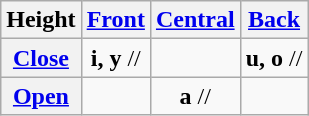<table class="wikitable" style="text-align:center;">
<tr>
<th scope="col">Height</th>
<th scope="col"><a href='#'>Front</a></th>
<th scope="col"><a href='#'>Central</a></th>
<th scope="col"><a href='#'>Back</a></th>
</tr>
<tr>
<th scope="row"><strong><a href='#'>Close</a></strong></th>
<td><strong>i, y</strong> //</td>
<td></td>
<td><strong>u, o</strong> //</td>
</tr>
<tr>
<th scope="row"><strong><a href='#'>Open</a></strong></th>
<td></td>
<td><strong>a</strong> //</td>
<td></td>
</tr>
</table>
